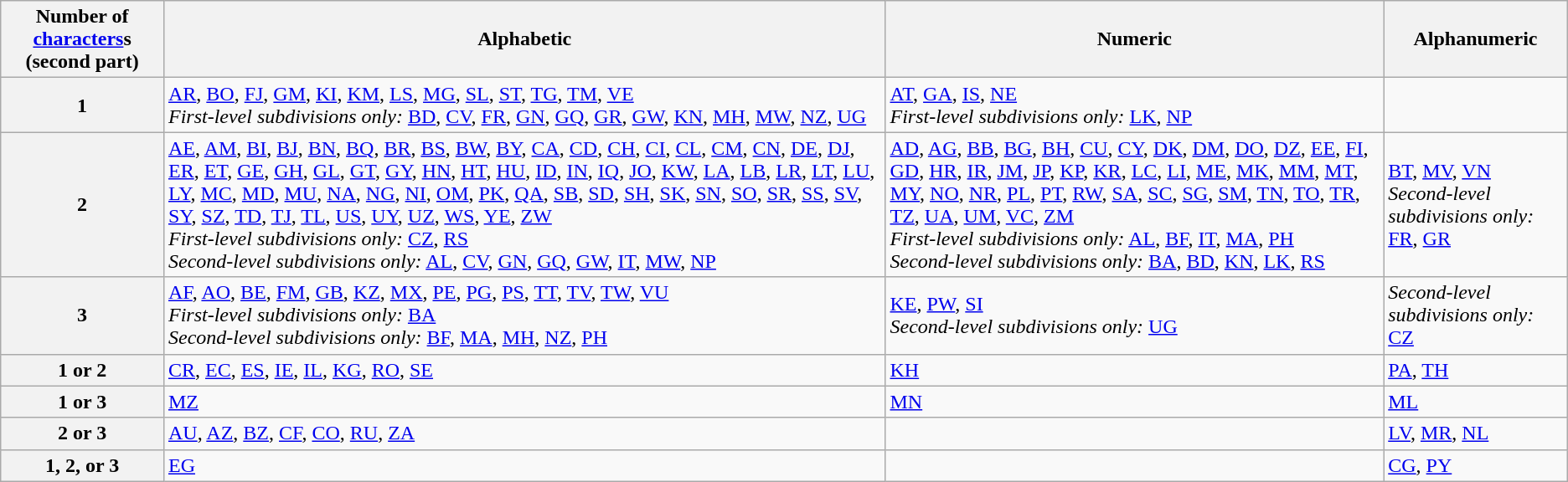<table class="wikitable">
<tr>
<th>Number of <a href='#'>characters</a>s (second part)</th>
<th>Alphabetic</th>
<th>Numeric</th>
<th>Alphanumeric</th>
</tr>
<tr>
<th>1</th>
<td><a href='#'>AR</a>, <a href='#'>BO</a>, <a href='#'>FJ</a>, <a href='#'>GM</a>, <a href='#'>KI</a>, <a href='#'>KM</a>, <a href='#'>LS</a>, <a href='#'>MG</a>, <a href='#'>SL</a>, <a href='#'>ST</a>, <a href='#'>TG</a>, <a href='#'>TM</a>, <a href='#'>VE</a><br> <em>First-level subdivisions only:</em> <a href='#'>BD</a>, <a href='#'>CV</a>, <a href='#'>FR</a>, <a href='#'>GN</a>, <a href='#'>GQ</a>, <a href='#'>GR</a>, <a href='#'>GW</a>, <a href='#'>KN</a>, <a href='#'>MH</a>, <a href='#'>MW</a>, <a href='#'>NZ</a>, <a href='#'>UG</a></td>
<td><a href='#'>AT</a>, <a href='#'>GA</a>, <a href='#'>IS</a>, <a href='#'>NE</a><br> <em>First-level subdivisions only:</em> <a href='#'>LK</a>, <a href='#'>NP</a></td>
<td></td>
</tr>
<tr>
<th>2</th>
<td><a href='#'>AE</a>, <a href='#'>AM</a>, <a href='#'>BI</a>, <a href='#'>BJ</a>, <a href='#'>BN</a>, <a href='#'>BQ</a>, <a href='#'>BR</a>, <a href='#'>BS</a>, <a href='#'>BW</a>, <a href='#'>BY</a>, <a href='#'>CA</a>, <a href='#'>CD</a>, <a href='#'>CH</a>, <a href='#'>CI</a>, <a href='#'>CL</a>, <a href='#'>CM</a>, <a href='#'>CN</a>, <a href='#'>DE</a>, <a href='#'>DJ</a>, <a href='#'>ER</a>, <a href='#'>ET</a>, <a href='#'>GE</a>, <a href='#'>GH</a>, <a href='#'>GL</a>, <a href='#'>GT</a>, <a href='#'>GY</a>, <a href='#'>HN</a>, <a href='#'>HT</a>, <a href='#'>HU</a>, <a href='#'>ID</a>, <a href='#'>IN</a>, <a href='#'>IQ</a>, <a href='#'>JO</a>, <a href='#'>KW</a>, <a href='#'>LA</a>, <a href='#'>LB</a>, <a href='#'>LR</a>, <a href='#'>LT</a>, <a href='#'>LU</a>, <a href='#'>LY</a>, <a href='#'>MC</a>, <a href='#'>MD</a>, <a href='#'>MU</a>, <a href='#'>NA</a>, <a href='#'>NG</a>, <a href='#'>NI</a>, <a href='#'>OM</a>, <a href='#'>PK</a>, <a href='#'>QA</a>, <a href='#'>SB</a>, <a href='#'>SD</a>, <a href='#'>SH</a>, <a href='#'>SK</a>, <a href='#'>SN</a>, <a href='#'>SO</a>, <a href='#'>SR</a>, <a href='#'>SS</a>, <a href='#'>SV</a>, <a href='#'>SY</a>, <a href='#'>SZ</a>, <a href='#'>TD</a>, <a href='#'>TJ</a>, <a href='#'>TL</a>, <a href='#'>US</a>, <a href='#'>UY</a>, <a href='#'>UZ</a>, <a href='#'>WS</a>, <a href='#'>YE</a>, <a href='#'>ZW</a><br> <em>First-level subdivisions only:</em> <a href='#'>CZ</a>, <a href='#'>RS</a><br> <em>Second-level subdivisions only:</em> <a href='#'>AL</a>, <a href='#'>CV</a>, <a href='#'>GN</a>, <a href='#'>GQ</a>, <a href='#'>GW</a>, <a href='#'>IT</a>, <a href='#'>MW</a>, <a href='#'>NP</a></td>
<td><a href='#'>AD</a>, <a href='#'>AG</a>, <a href='#'>BB</a>, <a href='#'>BG</a>, <a href='#'>BH</a>, <a href='#'>CU</a>, <a href='#'>CY</a>, <a href='#'>DK</a>, <a href='#'>DM</a>, <a href='#'>DO</a>, <a href='#'>DZ</a>, <a href='#'>EE</a>, <a href='#'>FI</a>, <a href='#'>GD</a>, <a href='#'>HR</a>, <a href='#'>IR</a>, <a href='#'>JM</a>, <a href='#'>JP</a>, <a href='#'>KP</a>, <a href='#'>KR</a>, <a href='#'>LC</a>, <a href='#'>LI</a>, <a href='#'>ME</a>, <a href='#'>MK</a>, <a href='#'>MM</a>, <a href='#'>MT</a>, <a href='#'>MY</a>, <a href='#'>NO</a>, <a href='#'>NR</a>, <a href='#'>PL</a>, <a href='#'>PT</a>, <a href='#'>RW</a>, <a href='#'>SA</a>, <a href='#'>SC</a>, <a href='#'>SG</a>, <a href='#'>SM</a>, <a href='#'>TN</a>, <a href='#'>TO</a>, <a href='#'>TR</a>, <a href='#'>TZ</a>, <a href='#'>UA</a>, <a href='#'>UM</a>, <a href='#'>VC</a>, <a href='#'>ZM</a><br> <em>First-level subdivisions only:</em> <a href='#'>AL</a>, <a href='#'>BF</a>, <a href='#'>IT</a>, <a href='#'>MA</a>, <a href='#'>PH</a><br> <em>Second-level subdivisions only:</em> <a href='#'>BA</a>, <a href='#'>BD</a>, <a href='#'>KN</a>, <a href='#'>LK</a>, <a href='#'>RS</a></td>
<td><a href='#'>BT</a>, <a href='#'>MV</a>, <a href='#'>VN</a><br> <em>Second-level subdivisions only:</em> <a href='#'>FR</a>, <a href='#'>GR</a></td>
</tr>
<tr>
<th>3</th>
<td><a href='#'>AF</a>, <a href='#'>AO</a>, <a href='#'>BE</a>, <a href='#'>FM</a>, <a href='#'>GB</a>, <a href='#'>KZ</a>, <a href='#'>MX</a>, <a href='#'>PE</a>, <a href='#'>PG</a>, <a href='#'>PS</a>, <a href='#'>TT</a>, <a href='#'>TV</a>, <a href='#'>TW</a>, <a href='#'>VU</a><br> <em>First-level subdivisions only:</em> <a href='#'>BA</a><br> <em>Second-level subdivisions only:</em> <a href='#'>BF</a>, <a href='#'>MA</a>, <a href='#'>MH</a>, <a href='#'>NZ</a>, <a href='#'>PH</a></td>
<td><a href='#'>KE</a>, <a href='#'>PW</a>, <a href='#'>SI</a><br> <em>Second-level subdivisions only:</em> <a href='#'>UG</a></td>
<td><em>Second-level subdivisions only:</em> <a href='#'>CZ</a></td>
</tr>
<tr>
<th>1 or 2</th>
<td><a href='#'>CR</a>, <a href='#'>EC</a>, <a href='#'>ES</a>, <a href='#'>IE</a>, <a href='#'>IL</a>, <a href='#'>KG</a>, <a href='#'>RO</a>, <a href='#'>SE</a></td>
<td><a href='#'>KH</a></td>
<td><a href='#'>PA</a>, <a href='#'>TH</a></td>
</tr>
<tr>
<th>1 or 3</th>
<td><a href='#'>MZ</a></td>
<td><a href='#'>MN</a></td>
<td><a href='#'>ML</a></td>
</tr>
<tr>
<th>2 or 3</th>
<td><a href='#'>AU</a>, <a href='#'>AZ</a>, <a href='#'>BZ</a>, <a href='#'>CF</a>, <a href='#'>CO</a>, <a href='#'>RU</a>, <a href='#'>ZA</a></td>
<td></td>
<td><a href='#'>LV</a>, <a href='#'>MR</a>, <a href='#'>NL</a></td>
</tr>
<tr>
<th>1, 2, or 3</th>
<td><a href='#'>EG</a></td>
<td></td>
<td><a href='#'>CG</a>, <a href='#'>PY</a></td>
</tr>
</table>
